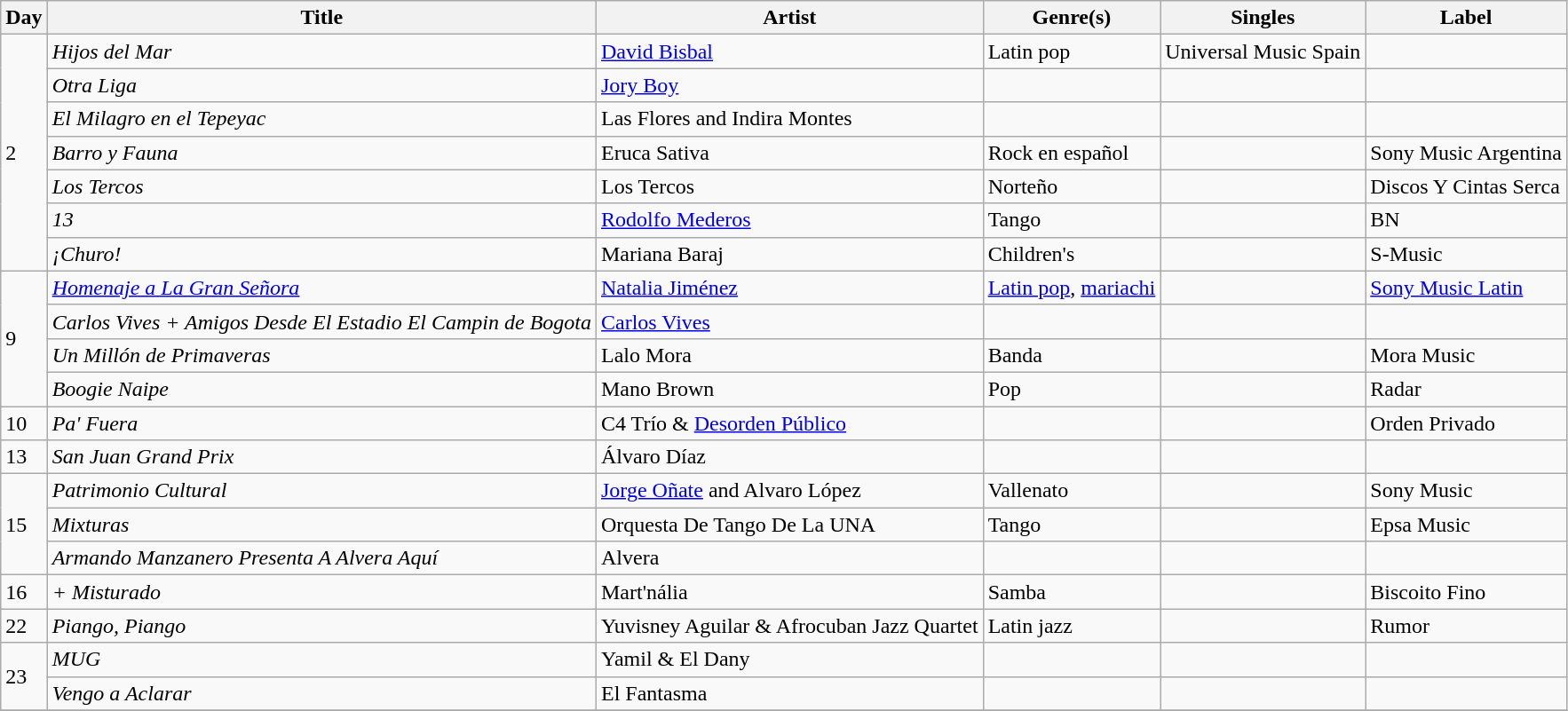<table class="wikitable sortable" style="text-align: left;">
<tr>
<th>Day</th>
<th>Title</th>
<th>Artist</th>
<th>Genre(s)</th>
<th>Singles</th>
<th>Label</th>
</tr>
<tr>
<td rowspan="7">2</td>
<td><em>Hijos del Mar</em></td>
<td><a href='#'>David Bisbal</a></td>
<td>Latin pop</td>
<td>Universal Music Spain</td>
<td></td>
</tr>
<tr>
<td><em>Otra Liga</em></td>
<td><a href='#'>Jory Boy</a></td>
<td></td>
<td></td>
<td></td>
</tr>
<tr>
<td><em>El Milagro en el Tepeyac</em></td>
<td>Las Flores and Indira Montes</td>
<td></td>
<td></td>
<td></td>
</tr>
<tr>
<td><em>Barro y Fauna</em></td>
<td>Eruca Sativa</td>
<td>Rock en español</td>
<td></td>
<td>Sony Music Argentina</td>
</tr>
<tr>
<td><em>Los Tercos</em></td>
<td>Los Tercos</td>
<td>Norteño</td>
<td></td>
<td>Discos Y Cintas Serca</td>
</tr>
<tr>
<td><em>13</em></td>
<td><a href='#'>Rodolfo Mederos</a></td>
<td>Tango</td>
<td></td>
<td>BN</td>
</tr>
<tr>
<td><em>¡Churo!</em></td>
<td>Mariana Baraj</td>
<td>Children's</td>
<td></td>
<td>S-Music</td>
</tr>
<tr>
<td rowspan="4">9</td>
<td><em><a href='#'>Homenaje a La Gran Señora</a></em></td>
<td><a href='#'>Natalia Jiménez</a></td>
<td><a href='#'>Latin pop</a>, <a href='#'>mariachi</a></td>
<td></td>
<td><a href='#'>Sony Music Latin</a></td>
</tr>
<tr>
<td><em>Carlos Vives + Amigos Desde El Estadio El Campin de Bogota</em></td>
<td><a href='#'>Carlos Vives</a></td>
<td></td>
<td></td>
<td></td>
</tr>
<tr>
<td><em>Un Millón de Primaveras</em></td>
<td>Lalo Mora</td>
<td>Banda</td>
<td></td>
<td>Mora Music</td>
</tr>
<tr>
<td><em>Boogie Naipe</em></td>
<td>Mano Brown</td>
<td>Pop</td>
<td></td>
<td>Radar</td>
</tr>
<tr>
<td>10</td>
<td><em>Pa' Fuera</em></td>
<td>C4 Trío & <a href='#'>Desorden Público</a></td>
<td></td>
<td></td>
<td>Orden Privado</td>
</tr>
<tr>
<td>13</td>
<td><em>San Juan Grand Prix</em></td>
<td>Álvaro Díaz</td>
<td></td>
<td></td>
<td></td>
</tr>
<tr>
<td rowspan="3">15</td>
<td><em>Patrimonio Cultural</em></td>
<td><a href='#'>Jorge Oñate</a> and Alvaro López</td>
<td>Vallenato</td>
<td></td>
<td>Sony Music</td>
</tr>
<tr>
<td><em>Mixturas</em></td>
<td>Orquesta De Tango De La UNA</td>
<td>Tango</td>
<td></td>
<td>Epsa Music</td>
</tr>
<tr>
<td><em> Armando Manzanero Presenta A Alvera Aquí </em></td>
<td>Alvera</td>
<td></td>
<td></td>
<td></td>
</tr>
<tr>
<td>16</td>
<td><em>+ Misturado</em></td>
<td>Mart'nália</td>
<td>Samba</td>
<td></td>
<td>Biscoito Fino</td>
</tr>
<tr>
<td>22</td>
<td><em>Piango, Piango</em></td>
<td>Yuvisney Aguilar & Afrocuban Jazz Quartet</td>
<td>Latin jazz</td>
<td></td>
<td>Rumor</td>
</tr>
<tr>
<td rowspan="2">23</td>
<td><em>MUG</em></td>
<td>Yamil & El Dany</td>
<td></td>
<td></td>
<td></td>
</tr>
<tr>
<td><em>Vengo a Aclarar</em></td>
<td>El Fantasma</td>
<td></td>
<td></td>
<td></td>
</tr>
<tr>
</tr>
</table>
